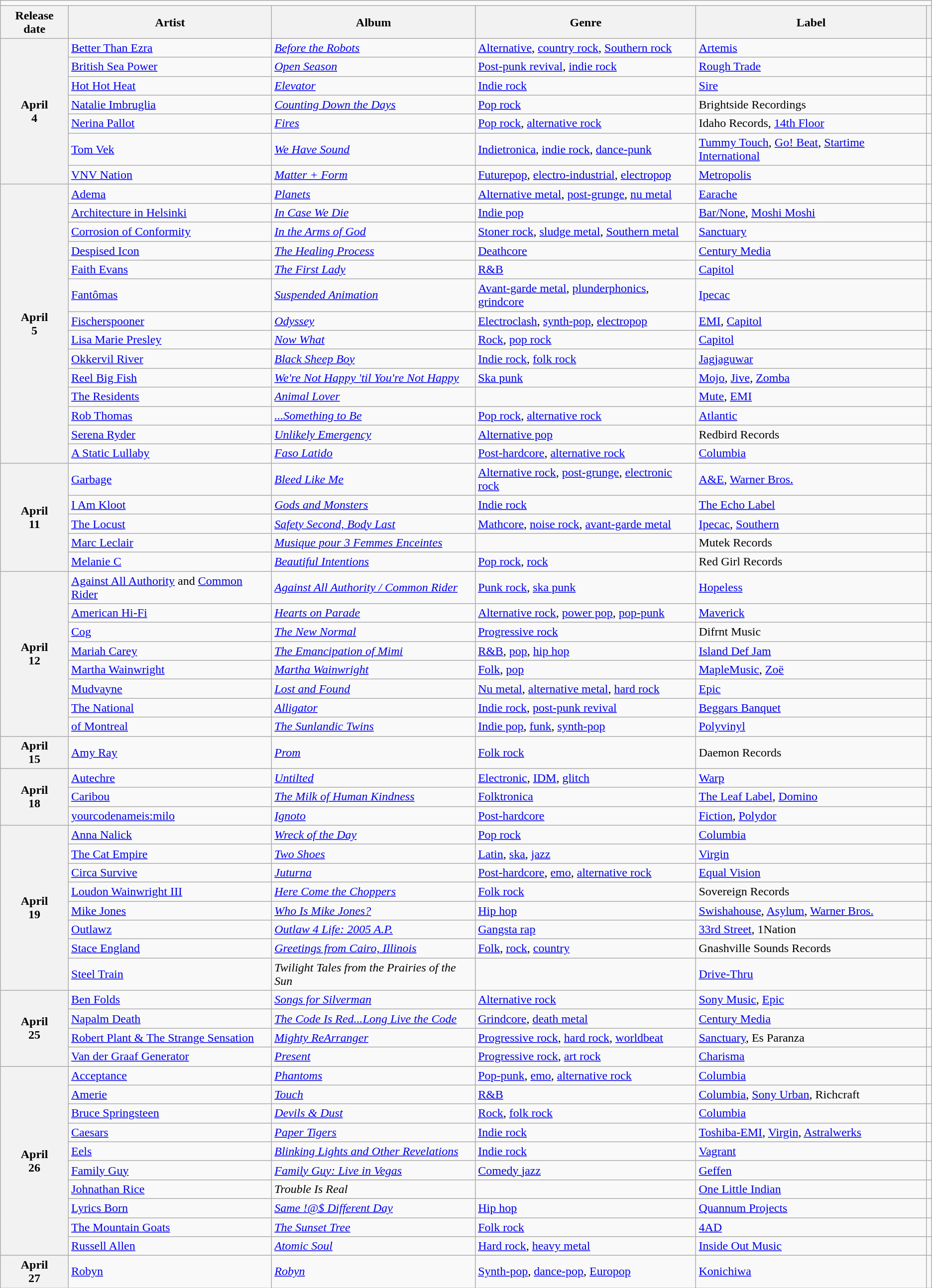<table class="wikitable plainrowheaders">
<tr>
<td colspan="6" style="text-align:center;"></td>
</tr>
<tr>
<th scope="col">Release date</th>
<th scope="col">Artist</th>
<th scope="col">Album</th>
<th scope="col">Genre</th>
<th scope="col">Label</th>
<th scope="col"></th>
</tr>
<tr>
<th scope="row" rowspan="7" style="text-align:center;">April<br>4</th>
<td><a href='#'>Better Than Ezra</a></td>
<td><em><a href='#'>Before the Robots</a></em></td>
<td><a href='#'>Alternative</a>, <a href='#'>country rock</a>, <a href='#'>Southern rock</a></td>
<td><a href='#'>Artemis</a></td>
<td></td>
</tr>
<tr>
<td><a href='#'>British Sea Power</a></td>
<td><em><a href='#'>Open Season</a></em></td>
<td><a href='#'>Post-punk revival</a>, <a href='#'>indie rock</a></td>
<td><a href='#'>Rough Trade</a></td>
<td></td>
</tr>
<tr>
<td><a href='#'>Hot Hot Heat</a></td>
<td><em><a href='#'>Elevator</a></em></td>
<td><a href='#'>Indie rock</a></td>
<td><a href='#'>Sire</a></td>
<td></td>
</tr>
<tr>
<td><a href='#'>Natalie Imbruglia</a></td>
<td><em><a href='#'>Counting Down the Days</a></em></td>
<td><a href='#'>Pop rock</a></td>
<td>Brightside Recordings</td>
<td></td>
</tr>
<tr>
<td><a href='#'>Nerina Pallot</a></td>
<td><em><a href='#'>Fires</a></em></td>
<td><a href='#'>Pop rock</a>, <a href='#'>alternative rock</a></td>
<td>Idaho Records, <a href='#'>14th Floor</a></td>
<td></td>
</tr>
<tr>
<td><a href='#'>Tom Vek</a></td>
<td><em><a href='#'>We Have Sound</a></em></td>
<td><a href='#'>Indietronica</a>, <a href='#'>indie rock</a>, <a href='#'>dance-punk</a></td>
<td><a href='#'>Tummy Touch</a>, <a href='#'>Go! Beat</a>, <a href='#'>Startime International</a></td>
<td></td>
</tr>
<tr>
<td><a href='#'>VNV Nation</a></td>
<td><em><a href='#'>Matter + Form</a></em></td>
<td><a href='#'>Futurepop</a>, <a href='#'>electro-industrial</a>, <a href='#'>electropop</a></td>
<td><a href='#'>Metropolis</a></td>
<td></td>
</tr>
<tr>
<th scope="row" rowspan="14" style="text-align:center;">April<br>5</th>
<td><a href='#'>Adema</a></td>
<td><em><a href='#'>Planets</a></em></td>
<td><a href='#'>Alternative metal</a>, <a href='#'>post-grunge</a>, <a href='#'>nu metal</a></td>
<td><a href='#'>Earache</a></td>
<td></td>
</tr>
<tr>
<td><a href='#'>Architecture in Helsinki</a></td>
<td><em><a href='#'>In Case We Die</a></em></td>
<td><a href='#'>Indie pop</a></td>
<td><a href='#'>Bar/None</a>, <a href='#'>Moshi Moshi</a></td>
<td></td>
</tr>
<tr>
<td><a href='#'>Corrosion of Conformity</a></td>
<td><em><a href='#'>In the Arms of God</a></em></td>
<td><a href='#'>Stoner rock</a>, <a href='#'>sludge metal</a>, <a href='#'>Southern metal</a></td>
<td><a href='#'>Sanctuary</a></td>
<td></td>
</tr>
<tr>
<td><a href='#'>Despised Icon</a></td>
<td><em><a href='#'>The Healing Process</a></em></td>
<td><a href='#'>Deathcore</a></td>
<td><a href='#'>Century Media</a></td>
<td></td>
</tr>
<tr>
<td><a href='#'>Faith Evans</a></td>
<td><em><a href='#'>The First Lady</a></em></td>
<td><a href='#'>R&B</a></td>
<td><a href='#'>Capitol</a></td>
<td></td>
</tr>
<tr>
<td><a href='#'>Fantômas</a></td>
<td><em><a href='#'>Suspended Animation</a></em></td>
<td><a href='#'>Avant-garde metal</a>, <a href='#'>plunderphonics</a>, <a href='#'>grindcore</a></td>
<td><a href='#'>Ipecac</a></td>
<td></td>
</tr>
<tr>
<td><a href='#'>Fischerspooner</a></td>
<td><em><a href='#'>Odyssey</a></em></td>
<td><a href='#'>Electroclash</a>, <a href='#'>synth-pop</a>, <a href='#'>electropop</a></td>
<td><a href='#'>EMI</a>, <a href='#'>Capitol</a></td>
<td></td>
</tr>
<tr>
<td><a href='#'>Lisa Marie Presley</a></td>
<td><em><a href='#'>Now What</a></em></td>
<td><a href='#'>Rock</a>, <a href='#'>pop rock</a></td>
<td><a href='#'>Capitol</a></td>
<td></td>
</tr>
<tr>
<td><a href='#'>Okkervil River</a></td>
<td><em><a href='#'>Black Sheep Boy</a></em></td>
<td><a href='#'>Indie rock</a>, <a href='#'>folk rock</a></td>
<td><a href='#'>Jagjaguwar</a></td>
<td></td>
</tr>
<tr>
<td><a href='#'>Reel Big Fish</a></td>
<td><em><a href='#'>We're Not Happy 'til You're Not Happy</a></em></td>
<td><a href='#'>Ska punk</a></td>
<td><a href='#'>Mojo</a>, <a href='#'>Jive</a>, <a href='#'>Zomba</a></td>
<td></td>
</tr>
<tr>
<td><a href='#'>The Residents</a></td>
<td><em><a href='#'>Animal Lover</a></em></td>
<td></td>
<td><a href='#'>Mute</a>, <a href='#'>EMI</a></td>
<td></td>
</tr>
<tr>
<td><a href='#'>Rob Thomas</a></td>
<td><em><a href='#'>...Something to Be</a></em></td>
<td><a href='#'>Pop rock</a>, <a href='#'>alternative rock</a></td>
<td><a href='#'>Atlantic</a></td>
<td></td>
</tr>
<tr>
<td><a href='#'>Serena Ryder</a></td>
<td><em><a href='#'>Unlikely Emergency</a></em></td>
<td><a href='#'>Alternative pop</a></td>
<td>Redbird Records</td>
<td></td>
</tr>
<tr>
<td><a href='#'>A Static Lullaby</a></td>
<td><em><a href='#'>Faso Latido</a></em></td>
<td><a href='#'>Post-hardcore</a>, <a href='#'>alternative rock</a></td>
<td><a href='#'>Columbia</a></td>
<td></td>
</tr>
<tr>
<th scope="row" rowspan="5" style="text-align:center;">April<br>11</th>
<td><a href='#'>Garbage</a></td>
<td><em><a href='#'>Bleed Like Me</a></em></td>
<td><a href='#'>Alternative rock</a>, <a href='#'>post-grunge</a>, <a href='#'>electronic rock</a></td>
<td><a href='#'>A&E</a>, <a href='#'>Warner Bros.</a></td>
<td></td>
</tr>
<tr>
<td><a href='#'>I Am Kloot</a></td>
<td><em><a href='#'>Gods and Monsters</a></em></td>
<td><a href='#'>Indie rock</a></td>
<td><a href='#'>The Echo Label</a></td>
<td></td>
</tr>
<tr>
<td><a href='#'>The Locust</a></td>
<td><em><a href='#'>Safety Second, Body Last</a></em></td>
<td><a href='#'>Mathcore</a>, <a href='#'>noise rock</a>, <a href='#'>avant-garde metal</a></td>
<td><a href='#'>Ipecac</a>, <a href='#'>Southern</a></td>
<td></td>
</tr>
<tr>
<td><a href='#'>Marc Leclair</a></td>
<td><em><a href='#'>Musique pour 3 Femmes Enceintes</a></em></td>
<td></td>
<td>Mutek Records</td>
<td></td>
</tr>
<tr>
<td><a href='#'>Melanie C</a></td>
<td><em><a href='#'>Beautiful Intentions</a></em></td>
<td><a href='#'>Pop rock</a>, <a href='#'>rock</a></td>
<td>Red Girl Records</td>
<td></td>
</tr>
<tr>
<th scope="row" rowspan="8" style="text-align:center;">April<br>12</th>
<td><a href='#'>Against All Authority</a> and <a href='#'>Common Rider</a></td>
<td><em><a href='#'>Against All Authority / Common Rider</a></em></td>
<td><a href='#'>Punk rock</a>, <a href='#'>ska punk</a></td>
<td><a href='#'>Hopeless</a></td>
<td></td>
</tr>
<tr>
<td><a href='#'>American Hi-Fi</a></td>
<td><em><a href='#'>Hearts on Parade</a></em></td>
<td><a href='#'>Alternative rock</a>, <a href='#'>power pop</a>, <a href='#'>pop-punk</a></td>
<td><a href='#'>Maverick</a></td>
<td></td>
</tr>
<tr>
<td><a href='#'>Cog</a></td>
<td><em><a href='#'>The New Normal</a></em></td>
<td><a href='#'>Progressive rock</a></td>
<td>Difrnt Music</td>
<td></td>
</tr>
<tr>
<td><a href='#'>Mariah Carey</a></td>
<td><em><a href='#'>The Emancipation of Mimi</a></em></td>
<td><a href='#'>R&B</a>, <a href='#'>pop</a>, <a href='#'>hip hop</a></td>
<td><a href='#'>Island Def Jam</a></td>
<td></td>
</tr>
<tr>
<td><a href='#'>Martha Wainwright</a></td>
<td><em><a href='#'>Martha Wainwright</a></em></td>
<td><a href='#'>Folk</a>, <a href='#'>pop</a></td>
<td><a href='#'>MapleMusic</a>, <a href='#'>Zoë</a></td>
<td></td>
</tr>
<tr>
<td><a href='#'>Mudvayne</a></td>
<td><em><a href='#'>Lost and Found</a></em></td>
<td><a href='#'>Nu metal</a>, <a href='#'>alternative metal</a>, <a href='#'>hard rock</a></td>
<td><a href='#'>Epic</a></td>
<td></td>
</tr>
<tr>
<td><a href='#'>The National</a></td>
<td><em><a href='#'>Alligator</a></em></td>
<td><a href='#'>Indie rock</a>, <a href='#'>post-punk revival</a></td>
<td><a href='#'>Beggars Banquet</a></td>
<td></td>
</tr>
<tr>
<td><a href='#'>of Montreal</a></td>
<td><em><a href='#'>The Sunlandic Twins</a></em></td>
<td><a href='#'>Indie pop</a>, <a href='#'>funk</a>, <a href='#'>synth-pop</a></td>
<td><a href='#'>Polyvinyl</a></td>
<td></td>
</tr>
<tr>
<th scope="row" style="text-align:center;">April<br>15</th>
<td><a href='#'>Amy Ray</a></td>
<td><em><a href='#'>Prom</a></em></td>
<td><a href='#'>Folk rock</a></td>
<td>Daemon Records</td>
<td></td>
</tr>
<tr>
<th scope="row" rowspan="3" style="text-align:center;">April<br>18</th>
<td><a href='#'>Autechre</a></td>
<td><em><a href='#'>Untilted</a></em></td>
<td><a href='#'>Electronic</a>, <a href='#'>IDM</a>, <a href='#'>glitch</a></td>
<td><a href='#'>Warp</a></td>
<td></td>
</tr>
<tr>
<td><a href='#'>Caribou</a></td>
<td><em><a href='#'>The Milk of Human Kindness</a></em></td>
<td><a href='#'>Folktronica</a></td>
<td><a href='#'>The Leaf Label</a>, <a href='#'>Domino</a></td>
<td></td>
</tr>
<tr>
<td><a href='#'>yourcodenameis:milo</a></td>
<td><em><a href='#'>Ignoto</a></em></td>
<td><a href='#'>Post-hardcore</a></td>
<td><a href='#'>Fiction</a>, <a href='#'>Polydor</a></td>
<td></td>
</tr>
<tr>
<th scope="row" rowspan="8" style="text-align:center;">April<br>19</th>
<td><a href='#'>Anna Nalick</a></td>
<td><em><a href='#'>Wreck of the Day</a></em></td>
<td><a href='#'>Pop rock</a></td>
<td><a href='#'>Columbia</a></td>
<td></td>
</tr>
<tr>
<td><a href='#'>The Cat Empire</a></td>
<td><em><a href='#'>Two Shoes</a></em></td>
<td><a href='#'>Latin</a>, <a href='#'>ska</a>, <a href='#'>jazz</a></td>
<td><a href='#'>Virgin</a></td>
<td></td>
</tr>
<tr>
<td><a href='#'>Circa Survive</a></td>
<td><em><a href='#'>Juturna</a></em></td>
<td><a href='#'>Post-hardcore</a>, <a href='#'>emo</a>, <a href='#'>alternative rock</a></td>
<td><a href='#'>Equal Vision</a></td>
<td></td>
</tr>
<tr>
<td><a href='#'>Loudon Wainwright III</a></td>
<td><em><a href='#'>Here Come the Choppers</a></em></td>
<td><a href='#'>Folk rock</a></td>
<td>Sovereign Records</td>
<td></td>
</tr>
<tr>
<td><a href='#'>Mike Jones</a></td>
<td><em><a href='#'>Who Is Mike Jones?</a></em></td>
<td><a href='#'>Hip hop</a></td>
<td><a href='#'>Swishahouse</a>, <a href='#'>Asylum</a>, <a href='#'>Warner Bros.</a></td>
<td></td>
</tr>
<tr>
<td><a href='#'>Outlawz</a></td>
<td><em><a href='#'>Outlaw 4 Life: 2005 A.P.</a></em></td>
<td><a href='#'>Gangsta rap</a></td>
<td><a href='#'>33rd Street</a>, 1Nation</td>
<td></td>
</tr>
<tr>
<td><a href='#'>Stace England</a></td>
<td><em><a href='#'>Greetings from Cairo, Illinois</a></em></td>
<td><a href='#'>Folk</a>, <a href='#'>rock</a>, <a href='#'>country</a></td>
<td>Gnashville Sounds Records</td>
<td></td>
</tr>
<tr>
<td><a href='#'>Steel Train</a></td>
<td><em>Twilight Tales from the Prairies of the Sun</em></td>
<td></td>
<td><a href='#'>Drive-Thru</a></td>
<td></td>
</tr>
<tr>
<th scope="row" rowspan="4" style="text-align:center;">April<br>25</th>
<td><a href='#'>Ben Folds</a></td>
<td><em><a href='#'>Songs for Silverman</a></em></td>
<td><a href='#'>Alternative rock</a></td>
<td><a href='#'>Sony Music</a>, <a href='#'>Epic</a></td>
<td></td>
</tr>
<tr>
<td><a href='#'>Napalm Death</a></td>
<td><em><a href='#'>The Code Is Red...Long Live the Code</a></em></td>
<td><a href='#'>Grindcore</a>, <a href='#'>death metal</a></td>
<td><a href='#'>Century Media</a></td>
<td></td>
</tr>
<tr>
<td><a href='#'>Robert Plant & The Strange Sensation</a></td>
<td><em><a href='#'>Mighty ReArranger</a></em></td>
<td><a href='#'>Progressive rock</a>, <a href='#'>hard rock</a>, <a href='#'>worldbeat</a></td>
<td><a href='#'>Sanctuary</a>, Es Paranza</td>
<td></td>
</tr>
<tr>
<td><a href='#'>Van der Graaf Generator</a></td>
<td><em><a href='#'>Present</a></em></td>
<td><a href='#'>Progressive rock</a>, <a href='#'>art rock</a></td>
<td><a href='#'>Charisma</a></td>
<td></td>
</tr>
<tr>
<th scope="row" rowspan="10" style="text-align:center;">April<br>26</th>
<td><a href='#'>Acceptance</a></td>
<td><em><a href='#'>Phantoms</a></em></td>
<td><a href='#'>Pop-punk</a>, <a href='#'>emo</a>, <a href='#'>alternative rock</a></td>
<td><a href='#'>Columbia</a></td>
<td></td>
</tr>
<tr>
<td><a href='#'>Amerie</a></td>
<td><em><a href='#'>Touch</a></em></td>
<td><a href='#'>R&B</a></td>
<td><a href='#'>Columbia</a>, <a href='#'>Sony Urban</a>, Richcraft</td>
<td></td>
</tr>
<tr>
<td><a href='#'>Bruce Springsteen</a></td>
<td><em><a href='#'>Devils & Dust</a></em></td>
<td><a href='#'>Rock</a>, <a href='#'>folk rock</a></td>
<td><a href='#'>Columbia</a></td>
<td></td>
</tr>
<tr>
<td><a href='#'>Caesars</a></td>
<td><em><a href='#'>Paper Tigers</a></em></td>
<td><a href='#'>Indie rock</a></td>
<td><a href='#'>Toshiba-EMI</a>, <a href='#'>Virgin</a>, <a href='#'>Astralwerks</a></td>
<td></td>
</tr>
<tr>
<td><a href='#'>Eels</a></td>
<td><em><a href='#'>Blinking Lights and Other Revelations</a></em></td>
<td><a href='#'>Indie rock</a></td>
<td><a href='#'>Vagrant</a></td>
<td></td>
</tr>
<tr>
<td><a href='#'>Family Guy</a></td>
<td><em><a href='#'>Family Guy: Live in Vegas</a></em></td>
<td><a href='#'>Comedy jazz</a></td>
<td><a href='#'>Geffen</a></td>
<td></td>
</tr>
<tr>
<td><a href='#'>Johnathan Rice</a></td>
<td><em>Trouble Is Real</em></td>
<td></td>
<td><a href='#'>One Little Indian</a></td>
<td></td>
</tr>
<tr>
<td><a href='#'>Lyrics Born</a></td>
<td><em><a href='#'>Same !@$ Different Day</a></em></td>
<td><a href='#'>Hip hop</a></td>
<td><a href='#'>Quannum Projects</a></td>
<td></td>
</tr>
<tr>
<td><a href='#'>The Mountain Goats</a></td>
<td><em><a href='#'>The Sunset Tree</a></em></td>
<td><a href='#'>Folk rock</a></td>
<td><a href='#'>4AD</a></td>
<td></td>
</tr>
<tr>
<td><a href='#'>Russell Allen</a></td>
<td><em><a href='#'>Atomic Soul</a></em></td>
<td><a href='#'>Hard rock</a>, <a href='#'>heavy metal</a></td>
<td><a href='#'>Inside Out Music</a></td>
<td></td>
</tr>
<tr>
<th scope="row" style="text-align:center;">April<br>27</th>
<td><a href='#'>Robyn</a></td>
<td><em><a href='#'>Robyn</a></em></td>
<td><a href='#'>Synth-pop</a>, <a href='#'>dance-pop</a>, <a href='#'>Europop</a></td>
<td><a href='#'>Konichiwa</a></td>
<td></td>
</tr>
</table>
